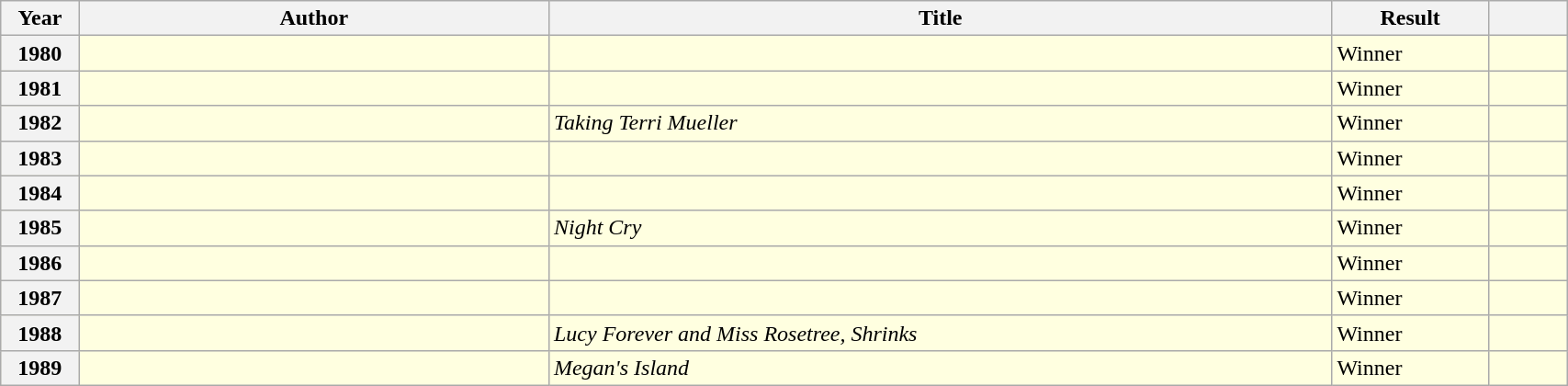<table class="wikitable sortable mw-collapsible" style="width:90%">
<tr>
<th scope="col" width="5%">Year</th>
<th scope="col" width="30%">Author</th>
<th scope="col" width="50%">Title</th>
<th scope="col" width="10%">Result</th>
<th scope="col" width="5%"></th>
</tr>
<tr style="background:lightyellow;">
<th>1980</th>
<td></td>
<td><em></em></td>
<td>Winner</td>
<td></td>
</tr>
<tr style="background:lightyellow;">
<th>1981</th>
<td></td>
<td><em></em></td>
<td>Winner</td>
<td></td>
</tr>
<tr style="background:lightyellow;">
<th>1982</th>
<td></td>
<td><em>Taking Terri Mueller</em></td>
<td>Winner</td>
<td></td>
</tr>
<tr style="background:lightyellow;">
<th>1983</th>
<td></td>
<td><em></em></td>
<td>Winner</td>
<td></td>
</tr>
<tr style="background:lightyellow;">
<th>1984</th>
<td></td>
<td><em></em></td>
<td>Winner</td>
<td></td>
</tr>
<tr style="background:lightyellow;">
<th>1985</th>
<td></td>
<td><em>Night Cry</em></td>
<td>Winner</td>
<td></td>
</tr>
<tr style="background:lightyellow;">
<th>1986</th>
<td></td>
<td><em></em></td>
<td>Winner</td>
<td></td>
</tr>
<tr style="background:lightyellow;">
<th>1987</th>
<td></td>
<td><em></em></td>
<td>Winner</td>
<td></td>
</tr>
<tr style="background:lightyellow;">
<th>1988</th>
<td></td>
<td><em>Lucy Forever and Miss Rosetree, Shrinks</em></td>
<td>Winner</td>
<td></td>
</tr>
<tr style="background:lightyellow;">
<th>1989</th>
<td></td>
<td><em>Megan's Island</em></td>
<td>Winner</td>
<td></td>
</tr>
</table>
